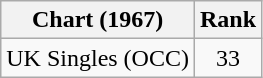<table class="wikitable">
<tr>
<th align="left">Chart (1967)</th>
<th style="text-align:center;">Rank</th>
</tr>
<tr>
<td>UK Singles (OCC)</td>
<td style="text-align:center;">33</td>
</tr>
</table>
